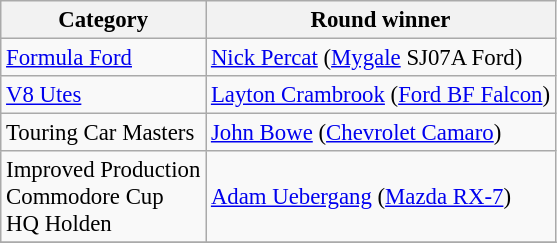<table class="wikitable" style="font-size: 95%;">
<tr>
<th>Category</th>
<th>Round winner</th>
</tr>
<tr>
<td><a href='#'>Formula Ford</a></td>
<td><a href='#'>Nick Percat</a> (<a href='#'>Mygale</a> SJ07A Ford)</td>
</tr>
<tr>
<td><a href='#'>V8 Utes</a></td>
<td><a href='#'>Layton Crambrook</a> (<a href='#'>Ford BF Falcon</a>)</td>
</tr>
<tr>
<td>Touring Car Masters</td>
<td><a href='#'>John Bowe</a> (<a href='#'>Chevrolet Camaro</a>)</td>
</tr>
<tr>
<td>Improved Production<br>Commodore Cup<br>HQ Holden</td>
<td><a href='#'>Adam Uebergang</a> (<a href='#'>Mazda RX-7</a>)</td>
</tr>
<tr>
</tr>
</table>
